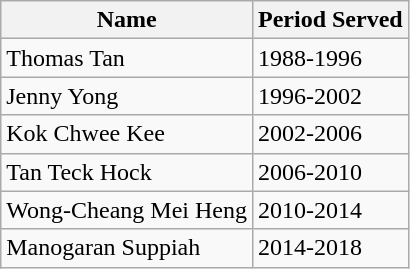<table class="wikitable">
<tr>
<th>Name</th>
<th>Period Served</th>
</tr>
<tr>
<td>Thomas Tan</td>
<td>1988-1996</td>
</tr>
<tr>
<td>Jenny Yong</td>
<td>1996-2002</td>
</tr>
<tr>
<td>Kok Chwee Kee</td>
<td>2002-2006</td>
</tr>
<tr>
<td>Tan Teck Hock</td>
<td>2006-2010</td>
</tr>
<tr>
<td>Wong-Cheang Mei Heng</td>
<td>2010-2014</td>
</tr>
<tr>
<td>Manogaran Suppiah</td>
<td>2014-2018</td>
</tr>
</table>
